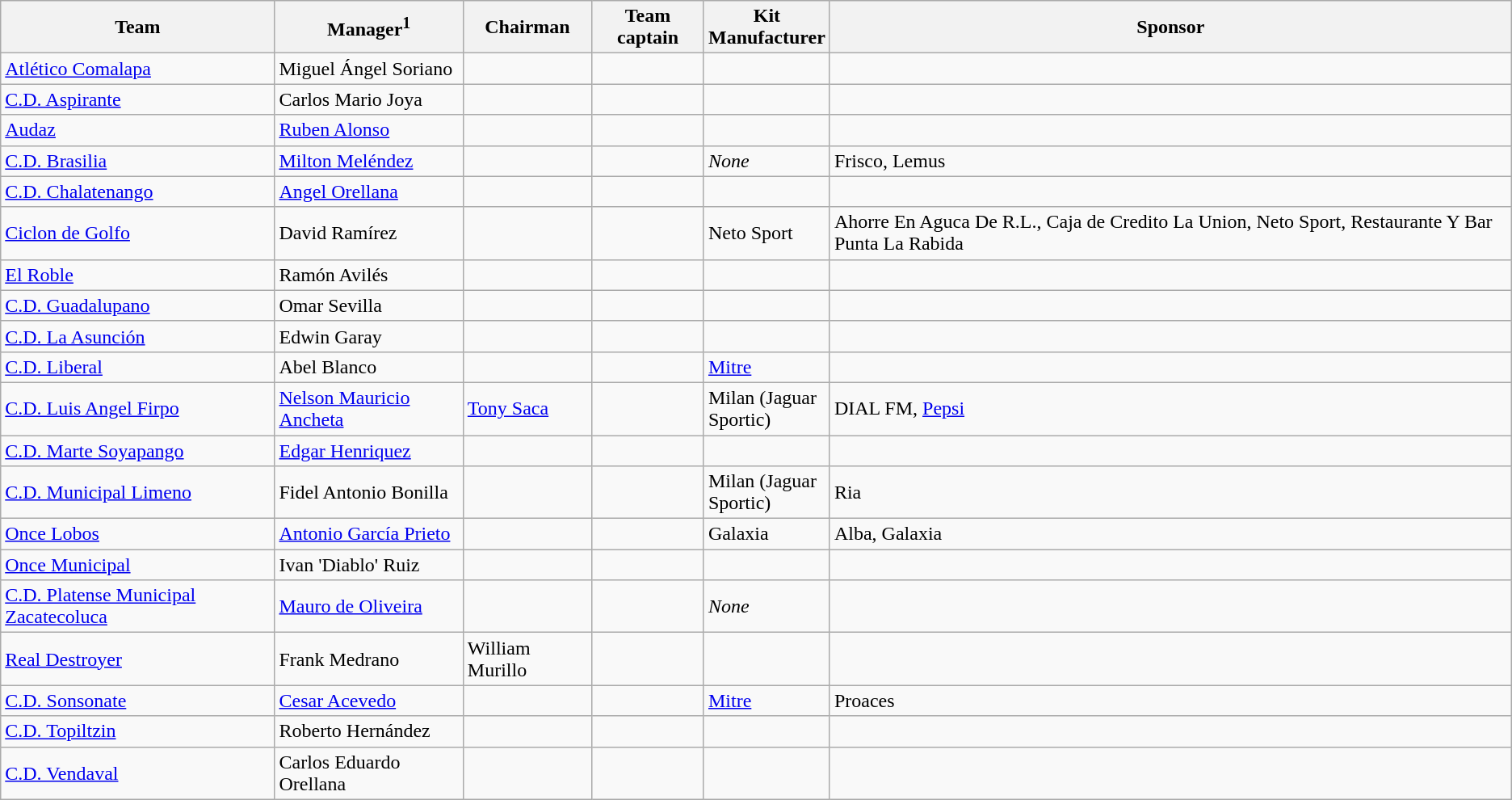<table class="wikitable sortable" style="text-align: left;">
<tr>
<th>Team</th>
<th>Manager<sup>1</sup></th>
<th>Chairman</th>
<th>Team captain</th>
<th width=40>Kit Manufacturer</th>
<th>Sponsor</th>
</tr>
<tr>
<td><a href='#'>Atlético Comalapa</a></td>
<td> Miguel Ángel Soriano</td>
<td></td>
<td></td>
<td></td>
<td></td>
</tr>
<tr>
<td><a href='#'>C.D. Aspirante</a></td>
<td> Carlos Mario Joya</td>
<td></td>
<td></td>
<td></td>
<td></td>
</tr>
<tr>
<td><a href='#'>Audaz</a></td>
<td> <a href='#'>Ruben Alonso</a></td>
<td></td>
<td></td>
<td></td>
<td></td>
</tr>
<tr>
<td><a href='#'>C.D. Brasilia</a></td>
<td> <a href='#'>Milton Meléndez</a></td>
<td></td>
<td></td>
<td><em>None</em></td>
<td>Frisco, Lemus</td>
</tr>
<tr>
<td><a href='#'>C.D. Chalatenango</a></td>
<td> <a href='#'>Angel Orellana</a></td>
<td></td>
<td></td>
<td></td>
<td></td>
</tr>
<tr>
<td><a href='#'>Ciclon de Golfo</a></td>
<td> David Ramírez</td>
<td></td>
<td></td>
<td>Neto Sport</td>
<td>Ahorre En Aguca De R.L., Caja de Credito La Union, Neto Sport, Restaurante Y Bar Punta La Rabida</td>
</tr>
<tr>
<td><a href='#'>El Roble</a></td>
<td> Ramón Avilés</td>
<td></td>
<td></td>
<td></td>
<td></td>
</tr>
<tr>
<td><a href='#'>C.D. Guadalupano</a></td>
<td> Omar Sevilla</td>
<td></td>
<td></td>
<td></td>
<td></td>
</tr>
<tr>
<td><a href='#'>C.D. La Asunción</a></td>
<td> Edwin Garay</td>
<td></td>
<td></td>
<td></td>
<td></td>
</tr>
<tr>
<td><a href='#'>C.D. Liberal</a></td>
<td> Abel Blanco</td>
<td></td>
<td></td>
<td><a href='#'>Mitre</a></td>
<td></td>
</tr>
<tr>
<td><a href='#'>C.D. Luis Angel Firpo</a></td>
<td> <a href='#'>Nelson Mauricio Ancheta</a></td>
<td> <a href='#'>Tony Saca</a></td>
<td></td>
<td>Milan (Jaguar Sportic)</td>
<td>DIAL FM, <a href='#'>Pepsi</a></td>
</tr>
<tr>
<td><a href='#'>C.D. Marte Soyapango</a></td>
<td> <a href='#'>Edgar Henriquez</a></td>
<td></td>
<td></td>
<td></td>
<td></td>
</tr>
<tr>
<td><a href='#'>C.D. Municipal Limeno</a></td>
<td> Fidel Antonio Bonilla</td>
<td></td>
<td></td>
<td>Milan (Jaguar Sportic)</td>
<td>Ria</td>
</tr>
<tr>
<td><a href='#'>Once Lobos</a></td>
<td> <a href='#'>Antonio García Prieto</a></td>
<td></td>
<td></td>
<td>Galaxia</td>
<td>Alba, Galaxia</td>
</tr>
<tr>
<td><a href='#'>Once Municipal</a></td>
<td> Ivan 'Diablo' Ruiz</td>
<td></td>
<td></td>
<td></td>
<td></td>
</tr>
<tr>
<td><a href='#'>C.D. Platense Municipal Zacatecoluca</a></td>
<td> <a href='#'>Mauro de Oliveira</a></td>
<td></td>
<td></td>
<td><em>None</em></td>
<td></td>
</tr>
<tr>
<td><a href='#'>Real Destroyer</a></td>
<td> Frank Medrano</td>
<td> William Murillo</td>
<td></td>
<td></td>
<td></td>
</tr>
<tr>
<td><a href='#'>C.D. Sonsonate</a></td>
<td> <a href='#'>Cesar Acevedo</a></td>
<td></td>
<td></td>
<td><a href='#'>Mitre</a></td>
<td>Proaces</td>
</tr>
<tr>
<td><a href='#'>C.D. Topiltzin</a></td>
<td> Roberto Hernández</td>
<td></td>
<td></td>
<td></td>
<td></td>
</tr>
<tr>
<td><a href='#'>C.D. Vendaval</a></td>
<td> Carlos Eduardo Orellana</td>
<td></td>
<td></td>
<td></td>
<td></td>
</tr>
</table>
